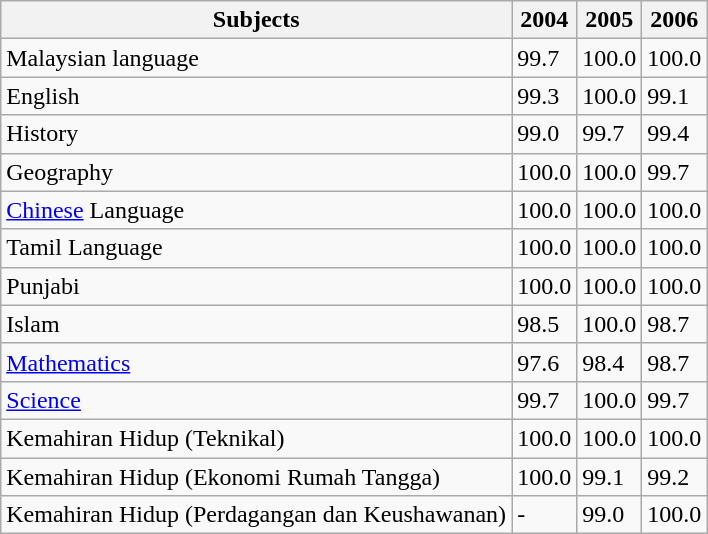<table class="wikitable">
<tr>
<th>Subjects</th>
<th>2004</th>
<th>2005</th>
<th>2006</th>
</tr>
<tr>
<td>Malaysian language</td>
<td>99.7</td>
<td>100.0</td>
<td>100.0</td>
</tr>
<tr>
<td>English</td>
<td>99.3</td>
<td>100.0</td>
<td>99.1</td>
</tr>
<tr>
<td>History</td>
<td>99.0</td>
<td>99.7</td>
<td>99.4</td>
</tr>
<tr>
<td>Geography</td>
<td>100.0</td>
<td>100.0</td>
<td>99.7</td>
</tr>
<tr>
<td><a href='#'>Chinese</a> Language</td>
<td>100.0</td>
<td>100.0</td>
<td>100.0</td>
</tr>
<tr>
<td>Tamil Language</td>
<td>100.0</td>
<td>100.0</td>
<td>100.0</td>
</tr>
<tr>
<td>Punjabi</td>
<td>100.0</td>
<td>100.0</td>
<td>100.0</td>
</tr>
<tr>
<td>Islam</td>
<td>98.5</td>
<td>100.0</td>
<td>98.7</td>
</tr>
<tr>
<td><a href='#'>Mathematics</a></td>
<td>97.6</td>
<td>98.4</td>
<td>98.7</td>
</tr>
<tr>
<td><a href='#'>Science</a></td>
<td>99.7</td>
<td>100.0</td>
<td>99.7</td>
</tr>
<tr>
<td>Kemahiran Hidup (Teknikal)</td>
<td>100.0</td>
<td>100.0</td>
<td>100.0</td>
</tr>
<tr>
<td>Kemahiran Hidup (Ekonomi Rumah Tangga)</td>
<td>100.0</td>
<td>99.1</td>
<td>99.2</td>
</tr>
<tr>
<td>Kemahiran Hidup (Perdagangan dan Keushawanan)</td>
<td>-</td>
<td>99.0</td>
<td>100.0</td>
</tr>
</table>
